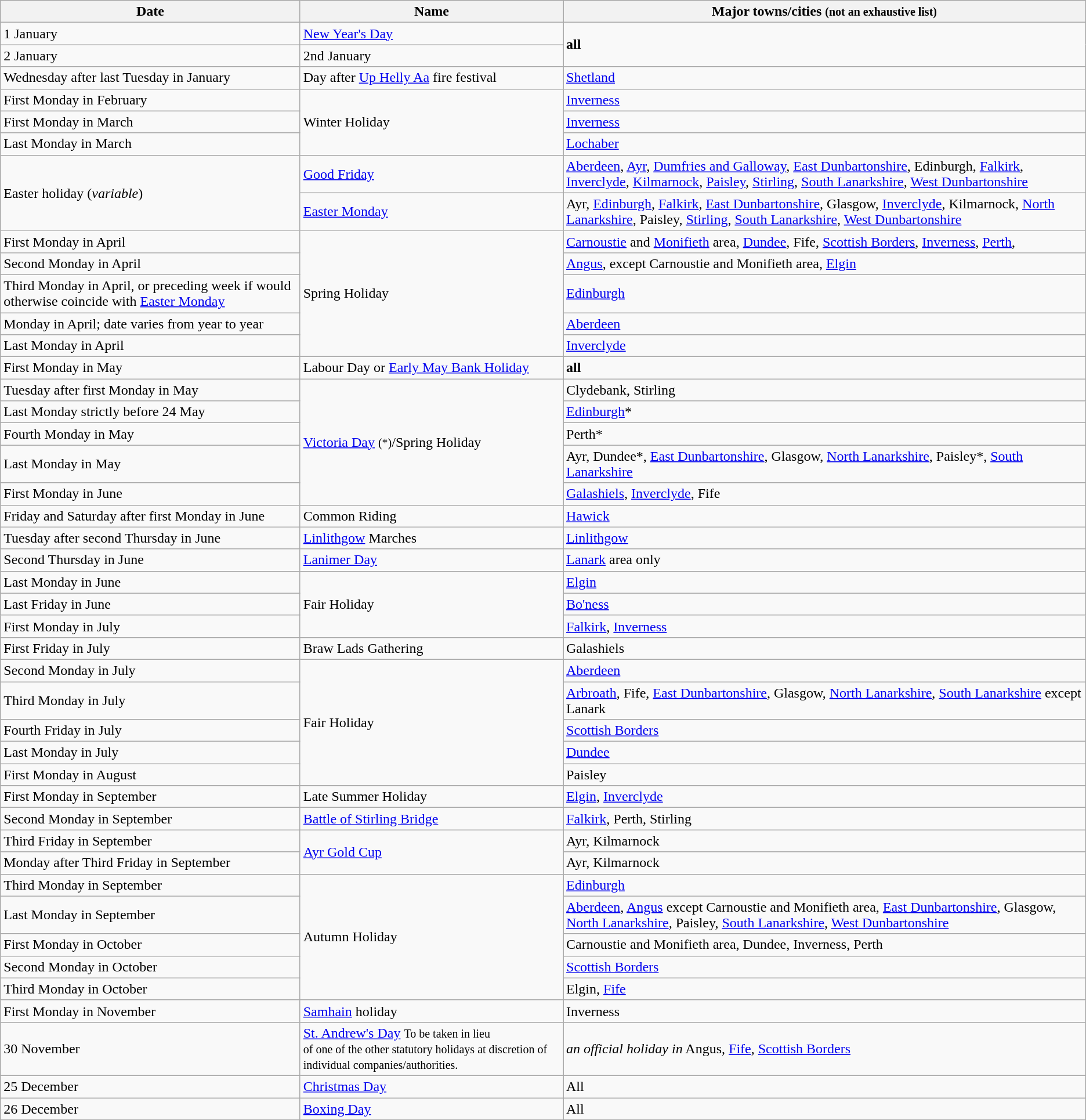<table class="wikitable">
<tr>
<th>Date</th>
<th>Name</th>
<th>Major towns/cities <small>(not an exhaustive list)</small></th>
</tr>
<tr>
<td>1 January</td>
<td><a href='#'>New Year's Day</a></td>
<td rowspan="2"><strong>all</strong></td>
</tr>
<tr>
<td>2 January</td>
<td>2nd January</td>
</tr>
<tr>
<td>Wednesday after last Tuesday in January</td>
<td>Day after <a href='#'>Up Helly Aa</a> fire festival</td>
<td><a href='#'>Shetland</a></td>
</tr>
<tr>
<td>First Monday in February</td>
<td rowspan="3">Winter Holiday</td>
<td><a href='#'>Inverness</a></td>
</tr>
<tr>
<td>First Monday in March</td>
<td><a href='#'>Inverness</a></td>
</tr>
<tr>
<td>Last Monday in March</td>
<td><a href='#'>Lochaber</a></td>
</tr>
<tr>
<td rowspan="2">Easter holiday (<em>variable</em>)</td>
<td><a href='#'>Good Friday</a></td>
<td><a href='#'>Aberdeen</a>, <a href='#'>Ayr</a>, <a href='#'>Dumfries and Galloway</a>, <a href='#'>East Dunbartonshire</a>, Edinburgh, <a href='#'>Falkirk</a>, <a href='#'>Inverclyde</a>, <a href='#'>Kilmarnock</a>, <a href='#'>Paisley</a>, <a href='#'>Stirling</a>, <a href='#'>South Lanarkshire</a>, <a href='#'>West Dunbartonshire</a></td>
</tr>
<tr>
<td><a href='#'>Easter Monday</a></td>
<td>Ayr, <a href='#'>Edinburgh</a>, <a href='#'>Falkirk</a>, <a href='#'>East Dunbartonshire</a>, Glasgow, <a href='#'>Inverclyde</a>, Kilmarnock, <a href='#'>North Lanarkshire</a>, Paisley, <a href='#'>Stirling</a>, <a href='#'>South Lanarkshire</a>, <a href='#'>West Dunbartonshire</a></td>
</tr>
<tr>
<td>First Monday in April</td>
<td rowspan="5">Spring Holiday</td>
<td><a href='#'>Carnoustie</a> and <a href='#'>Monifieth</a> area, <a href='#'>Dundee</a>, Fife, <a href='#'>Scottish Borders</a>, <a href='#'>Inverness</a>, <a href='#'>Perth</a>,</td>
</tr>
<tr>
<td>Second Monday in April</td>
<td><a href='#'>Angus</a>, except Carnoustie and Monifieth area, <a href='#'>Elgin</a></td>
</tr>
<tr>
<td>Third Monday in April, or preceding week if would otherwise coincide with <a href='#'>Easter Monday</a></td>
<td><a href='#'>Edinburgh</a></td>
</tr>
<tr>
<td>Monday in April; date varies from year to year</td>
<td><a href='#'>Aberdeen</a></td>
</tr>
<tr>
<td>Last Monday in April</td>
<td><a href='#'>Inverclyde</a></td>
</tr>
<tr>
<td>First Monday in May</td>
<td>Labour Day or <a href='#'>Early May Bank Holiday</a></td>
<td><strong>all</strong></td>
</tr>
<tr>
<td>Tuesday after first Monday in May</td>
<td rowspan="5"><a href='#'>Victoria Day</a> <small>(*)</small>/Spring Holiday</td>
<td>Clydebank, Stirling</td>
</tr>
<tr>
<td>Last Monday strictly before 24 May</td>
<td><a href='#'>Edinburgh</a>*</td>
</tr>
<tr>
<td>Fourth Monday in May</td>
<td>Perth*</td>
</tr>
<tr>
<td>Last Monday in May</td>
<td>Ayr, Dundee*, <a href='#'>East Dunbartonshire</a>, Glasgow, <a href='#'>North Lanarkshire</a>, Paisley*, <a href='#'>South Lanarkshire</a></td>
</tr>
<tr>
<td>First Monday in June</td>
<td><a href='#'>Galashiels</a>, <a href='#'>Inverclyde</a>, Fife</td>
</tr>
<tr>
<td>Friday and Saturday after first Monday in June</td>
<td>Common Riding</td>
<td><a href='#'>Hawick</a></td>
</tr>
<tr>
<td>Tuesday after second Thursday in June</td>
<td><a href='#'>Linlithgow</a> Marches</td>
<td><a href='#'>Linlithgow</a></td>
</tr>
<tr>
<td>Second Thursday in June</td>
<td><a href='#'>Lanimer Day</a></td>
<td><a href='#'>Lanark</a> area only</td>
</tr>
<tr>
<td>Last Monday in June</td>
<td rowspan="3">Fair Holiday</td>
<td><a href='#'>Elgin</a></td>
</tr>
<tr>
<td>Last Friday in June</td>
<td><a href='#'>Bo'ness</a></td>
</tr>
<tr>
<td>First Monday in July</td>
<td><a href='#'>Falkirk</a>, <a href='#'>Inverness</a></td>
</tr>
<tr>
<td>First Friday in July</td>
<td>Braw Lads Gathering</td>
<td>Galashiels</td>
</tr>
<tr>
<td>Second Monday in July</td>
<td rowspan="5">Fair Holiday</td>
<td><a href='#'>Aberdeen</a></td>
</tr>
<tr>
<td>Third Monday in July</td>
<td><a href='#'>Arbroath</a>, Fife, <a href='#'>East Dunbartonshire</a>, Glasgow, <a href='#'>North Lanarkshire</a>, <a href='#'>South Lanarkshire</a> except Lanark</td>
</tr>
<tr>
<td>Fourth Friday in July</td>
<td><a href='#'>Scottish Borders</a></td>
</tr>
<tr>
<td>Last Monday in July</td>
<td><a href='#'>Dundee</a></td>
</tr>
<tr>
<td>First Monday in August</td>
<td>Paisley</td>
</tr>
<tr>
<td>First Monday in September</td>
<td>Late Summer Holiday</td>
<td><a href='#'>Elgin</a>, <a href='#'>Inverclyde</a></td>
</tr>
<tr>
<td>Second Monday in September</td>
<td><a href='#'>Battle of Stirling Bridge</a></td>
<td><a href='#'>Falkirk</a>, Perth, Stirling</td>
</tr>
<tr>
<td>Third Friday in September</td>
<td rowspan="2"><a href='#'>Ayr Gold Cup</a></td>
<td>Ayr, Kilmarnock</td>
</tr>
<tr>
<td>Monday after Third Friday in September</td>
<td>Ayr, Kilmarnock</td>
</tr>
<tr>
<td>Third Monday in September</td>
<td rowspan="5">Autumn Holiday</td>
<td><a href='#'>Edinburgh</a></td>
</tr>
<tr>
<td>Last Monday in September</td>
<td><a href='#'>Aberdeen</a>, <a href='#'>Angus</a> except Carnoustie and Monifieth area, <a href='#'>East Dunbartonshire</a>, Glasgow, <a href='#'>North Lanarkshire</a>, Paisley, <a href='#'>South Lanarkshire</a>, <a href='#'>West Dunbartonshire</a></td>
</tr>
<tr>
<td>First Monday in October</td>
<td>Carnoustie and Monifieth area, Dundee, Inverness, Perth</td>
</tr>
<tr>
<td>Second Monday in October</td>
<td><a href='#'>Scottish Borders</a></td>
</tr>
<tr>
<td>Third Monday in October</td>
<td>Elgin, <a href='#'>Fife</a></td>
</tr>
<tr>
<td>First Monday in November</td>
<td><a href='#'>Samhain</a> holiday</td>
<td>Inverness</td>
</tr>
<tr>
<td>30 November</td>
<td><a href='#'>St. Andrew's Day</a> <small>To be taken in lieu<br> of one of the other statutory holidays at discretion of individual companies/authorities.</small></td>
<td><em>an official holiday in</em>  Angus, <a href='#'>Fife</a>, <a href='#'>Scottish Borders</a></td>
</tr>
<tr>
<td>25 December</td>
<td><a href='#'>Christmas Day</a></td>
<td>All</td>
</tr>
<tr>
<td>26 December</td>
<td><a href='#'>Boxing Day</a></td>
<td>All</td>
</tr>
</table>
